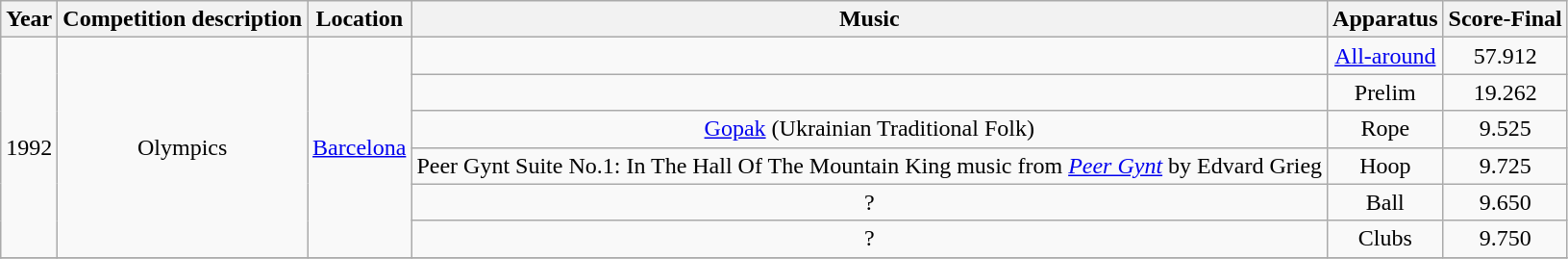<table class="wikitable" style="text-align:center">
<tr>
<th>Year</th>
<th>Competition description</th>
<th>Location</th>
<th>Music </th>
<th>Apparatus</th>
<th>Score-Final</th>
</tr>
<tr>
<td rowspan="6">1992</td>
<td rowspan="6">Olympics</td>
<td rowspan="6"><a href='#'>Barcelona</a></td>
<td></td>
<td><a href='#'>All-around</a></td>
<td>57.912</td>
</tr>
<tr>
<td></td>
<td>Prelim</td>
<td>19.262</td>
</tr>
<tr>
<td><a href='#'>Gopak</a> (Ukrainian Traditional Folk)</td>
<td>Rope</td>
<td>9.525</td>
</tr>
<tr>
<td>Peer Gynt Suite No.1: In The Hall Of The Mountain King music from <em><a href='#'>Peer Gynt</a></em> by Edvard Grieg</td>
<td>Hoop</td>
<td>9.725</td>
</tr>
<tr>
<td>?</td>
<td>Ball</td>
<td>9.650</td>
</tr>
<tr>
<td>?</td>
<td>Clubs</td>
<td>9.750</td>
</tr>
<tr>
</tr>
</table>
